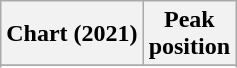<table class="wikitable sortable plainrowheaders" style="text-align:center">
<tr>
<th scope="col">Chart (2021)</th>
<th scope="col">Peak<br>position</th>
</tr>
<tr>
</tr>
<tr>
</tr>
<tr>
</tr>
<tr>
</tr>
<tr>
</tr>
<tr>
</tr>
<tr>
</tr>
<tr>
</tr>
<tr>
</tr>
<tr>
</tr>
<tr>
</tr>
<tr>
</tr>
<tr>
</tr>
<tr>
</tr>
<tr>
</tr>
<tr>
</tr>
<tr>
</tr>
<tr>
</tr>
<tr>
</tr>
<tr>
</tr>
</table>
